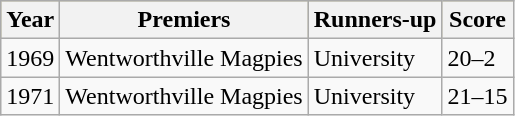<table class="wikitable">
<tr style="background:#bdb76b;">
<th>Year</th>
<th>Premiers</th>
<th>Runners-up</th>
<th>Score</th>
</tr>
<tr>
<td>1969</td>
<td> Wentworthville Magpies</td>
<td> University</td>
<td>20–2</td>
</tr>
<tr>
<td>1971</td>
<td> Wentworthville Magpies</td>
<td> University</td>
<td>21–15</td>
</tr>
</table>
